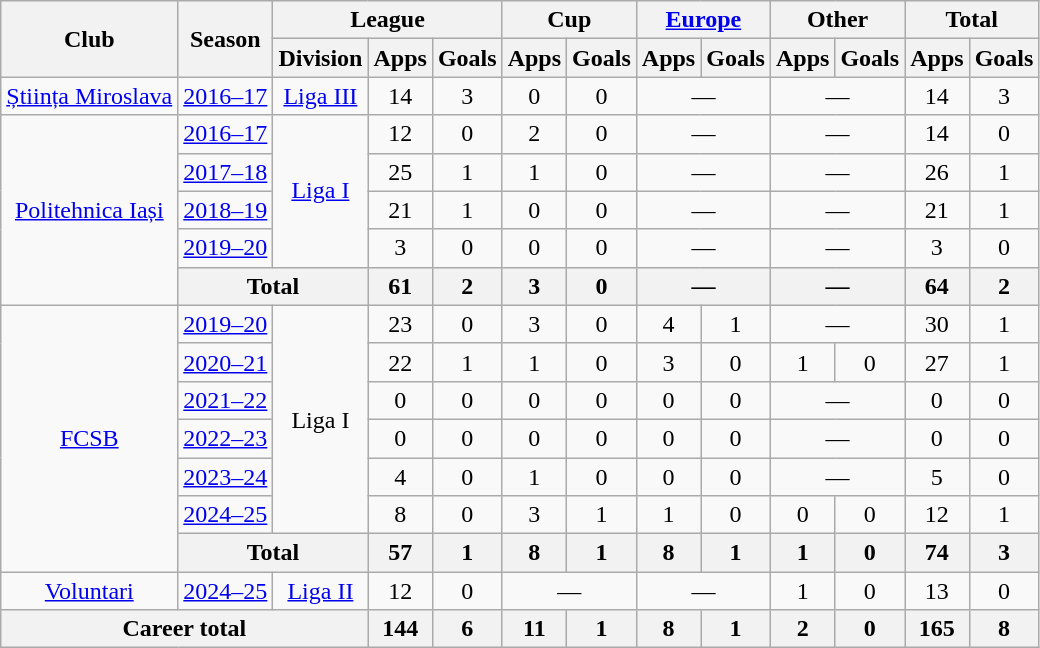<table class="wikitable" style="text-align:center">
<tr>
<th rowspan="2">Club</th>
<th rowspan="2">Season</th>
<th colspan="3">League</th>
<th colspan="2">Cup</th>
<th colspan="2"><a href='#'>Europe</a></th>
<th colspan="2">Other</th>
<th colspan="3">Total</th>
</tr>
<tr>
<th>Division</th>
<th>Apps</th>
<th>Goals</th>
<th>Apps</th>
<th>Goals</th>
<th>Apps</th>
<th>Goals</th>
<th>Apps</th>
<th>Goals</th>
<th>Apps</th>
<th>Goals</th>
</tr>
<tr>
<td valign="center"><a href='#'>Știința Miroslava</a></td>
<td><a href='#'>2016–17</a></td>
<td><a href='#'>Liga III</a></td>
<td>14</td>
<td>3</td>
<td>0</td>
<td>0</td>
<td colspan="2">—</td>
<td colspan="2">—</td>
<td>14</td>
<td>3</td>
</tr>
<tr>
<td rowspan="5"><a href='#'>Politehnica Iași</a></td>
<td><a href='#'>2016–17</a></td>
<td rowspan="4"><a href='#'>Liga I</a></td>
<td>12</td>
<td>0</td>
<td>2</td>
<td>0</td>
<td rowspan=1 colspan="2">—</td>
<td rowspan=1 colspan="2">—</td>
<td>14</td>
<td>0</td>
</tr>
<tr>
<td><a href='#'>2017–18</a></td>
<td>25</td>
<td>1</td>
<td>1</td>
<td>0</td>
<td rowspan=1 colspan="2">—</td>
<td rowspan=1 colspan="2">—</td>
<td>26</td>
<td>1</td>
</tr>
<tr>
<td><a href='#'>2018–19</a></td>
<td>21</td>
<td>1</td>
<td>0</td>
<td>0</td>
<td rowspan=1 colspan="2">—</td>
<td rowspan=1 colspan="2">—</td>
<td>21</td>
<td>1</td>
</tr>
<tr>
<td><a href='#'>2019–20</a></td>
<td>3</td>
<td>0</td>
<td>0</td>
<td>0</td>
<td rowspan=1 colspan="2">—</td>
<td rowspan=1 colspan="2">—</td>
<td>3</td>
<td>0</td>
</tr>
<tr>
<th colspan="2">Total</th>
<th>61</th>
<th>2</th>
<th>3</th>
<th>0</th>
<th rowspan=1 colspan="2">—</th>
<th rowspan=1 colspan="2">—</th>
<th>64</th>
<th>2</th>
</tr>
<tr>
<td rowspan="7"><a href='#'>FCSB</a></td>
<td><a href='#'>2019–20</a></td>
<td rowspan="6">Liga I</td>
<td>23</td>
<td>0</td>
<td>3</td>
<td>0</td>
<td>4</td>
<td>1</td>
<td colspan="2">—</td>
<td>30</td>
<td>1</td>
</tr>
<tr>
<td><a href='#'>2020–21</a></td>
<td>22</td>
<td>1</td>
<td>1</td>
<td>0</td>
<td>3</td>
<td>0</td>
<td>1</td>
<td>0</td>
<td>27</td>
<td>1</td>
</tr>
<tr>
<td><a href='#'>2021–22</a></td>
<td>0</td>
<td>0</td>
<td>0</td>
<td>0</td>
<td>0</td>
<td>0</td>
<td colspan="2">—</td>
<td>0</td>
<td>0</td>
</tr>
<tr>
<td><a href='#'>2022–23</a></td>
<td>0</td>
<td>0</td>
<td>0</td>
<td>0</td>
<td>0</td>
<td>0</td>
<td colspan="2">—</td>
<td>0</td>
<td>0</td>
</tr>
<tr>
<td><a href='#'>2023–24</a></td>
<td>4</td>
<td>0</td>
<td>1</td>
<td>0</td>
<td>0</td>
<td>0</td>
<td colspan="2">—</td>
<td>5</td>
<td>0</td>
</tr>
<tr>
<td><a href='#'>2024–25</a></td>
<td>8</td>
<td>0</td>
<td>3</td>
<td>1</td>
<td>1</td>
<td>0</td>
<td>0</td>
<td>0</td>
<td>12</td>
<td>1</td>
</tr>
<tr>
<th colspan="2">Total</th>
<th>57</th>
<th>1</th>
<th>8</th>
<th>1</th>
<th>8</th>
<th>1</th>
<th>1</th>
<th>0</th>
<th>74</th>
<th>3</th>
</tr>
<tr>
<td valign="center"><a href='#'>Voluntari</a></td>
<td><a href='#'>2024–25</a></td>
<td><a href='#'>Liga II</a></td>
<td>12</td>
<td>0</td>
<td colspan="2">—</td>
<td colspan="2">—</td>
<td>1</td>
<td>0</td>
<td>13</td>
<td>0</td>
</tr>
<tr>
<th colspan="3">Career total</th>
<th>144</th>
<th>6</th>
<th>11</th>
<th>1</th>
<th>8</th>
<th>1</th>
<th>2</th>
<th>0</th>
<th>165</th>
<th>8</th>
</tr>
</table>
